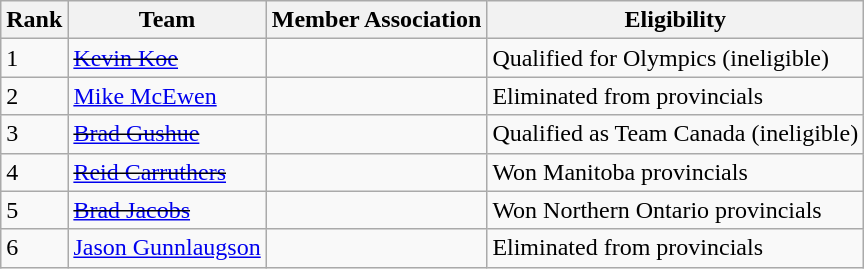<table class="wikitable">
<tr>
<th scope="col">Rank</th>
<th scope="col">Team</th>
<th scope="col">Member Association</th>
<th scope="col">Eligibility</th>
</tr>
<tr>
<td>1</td>
<td><s><a href='#'>Kevin Koe</a></s></td>
<td></td>
<td>Qualified for Olympics (ineligible)</td>
</tr>
<tr>
<td>2</td>
<td><a href='#'>Mike McEwen</a></td>
<td></td>
<td>Eliminated from provincials</td>
</tr>
<tr>
<td>3</td>
<td><s><a href='#'>Brad Gushue</a></s></td>
<td></td>
<td>Qualified as Team Canada (ineligible)</td>
</tr>
<tr>
<td>4</td>
<td><s><a href='#'>Reid Carruthers</a></s></td>
<td></td>
<td>Won Manitoba provincials</td>
</tr>
<tr>
<td>5</td>
<td><s><a href='#'>Brad Jacobs</a></s></td>
<td></td>
<td>Won Northern Ontario provincials</td>
</tr>
<tr>
<td>6</td>
<td><a href='#'>Jason Gunnlaugson</a></td>
<td></td>
<td>Eliminated from provincials</td>
</tr>
</table>
